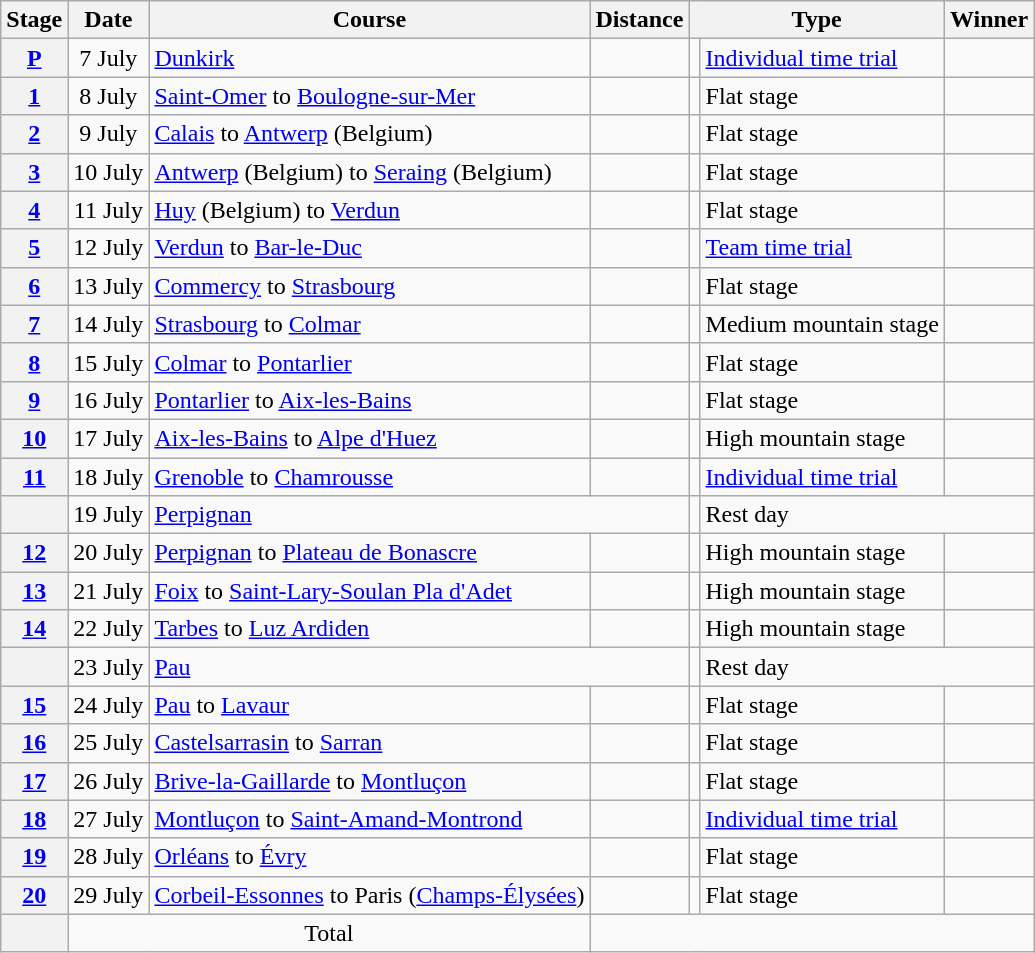<table class="wikitable">
<tr>
<th scope="col">Stage</th>
<th scope="col">Date</th>
<th scope="col">Course</th>
<th scope="col">Distance</th>
<th scope="col" colspan="2">Type</th>
<th scope="col">Winner</th>
</tr>
<tr>
<th scope="row"><a href='#'>P</a></th>
<td style="text-align:center;">7 July</td>
<td><a href='#'>Dunkirk</a></td>
<td style="text-align:center;"></td>
<td></td>
<td><a href='#'>Individual time trial</a></td>
<td></td>
</tr>
<tr>
<th scope="row"><a href='#'>1</a></th>
<td style="text-align:center;">8 July</td>
<td><a href='#'>Saint-Omer</a> to <a href='#'>Boulogne-sur-Mer</a></td>
<td style="text-align:center;"></td>
<td></td>
<td>Flat stage</td>
<td></td>
</tr>
<tr>
<th scope="row"><a href='#'>2</a></th>
<td style="text-align:center;">9 July</td>
<td><a href='#'>Calais</a> to <a href='#'>Antwerp</a> (Belgium)</td>
<td style="text-align:center;"></td>
<td></td>
<td>Flat stage</td>
<td></td>
</tr>
<tr>
<th scope="row"><a href='#'>3</a></th>
<td style="text-align:center;">10 July</td>
<td><a href='#'>Antwerp</a> (Belgium) to <a href='#'>Seraing</a> (Belgium)</td>
<td style="text-align:center;"></td>
<td></td>
<td>Flat stage</td>
<td></td>
</tr>
<tr>
<th scope="row"><a href='#'>4</a></th>
<td style="text-align:center;">11 July</td>
<td><a href='#'>Huy</a> (Belgium) to <a href='#'>Verdun</a></td>
<td style="text-align:center;"></td>
<td></td>
<td>Flat stage</td>
<td></td>
</tr>
<tr>
<th scope="row"><a href='#'>5</a></th>
<td style="text-align:center;">12 July</td>
<td><a href='#'>Verdun</a> to <a href='#'>Bar-le-Duc</a></td>
<td style="text-align:center;"></td>
<td></td>
<td><a href='#'>Team time trial</a></td>
<td></td>
</tr>
<tr>
<th scope="row"><a href='#'>6</a></th>
<td style="text-align:center;">13 July</td>
<td><a href='#'>Commercy</a> to <a href='#'>Strasbourg</a></td>
<td style="text-align:center;"></td>
<td></td>
<td>Flat stage</td>
<td></td>
</tr>
<tr>
<th scope="row"><a href='#'>7</a></th>
<td style="text-align:center;">14 July</td>
<td><a href='#'>Strasbourg</a> to <a href='#'>Colmar</a></td>
<td style="text-align:center;"></td>
<td></td>
<td>Medium mountain stage</td>
<td></td>
</tr>
<tr>
<th scope="row"><a href='#'>8</a></th>
<td style="text-align:center;">15 July</td>
<td><a href='#'>Colmar</a> to <a href='#'>Pontarlier</a></td>
<td style="text-align:center;"></td>
<td></td>
<td>Flat stage</td>
<td></td>
</tr>
<tr>
<th scope="row"><a href='#'>9</a></th>
<td style="text-align:center;">16 July</td>
<td><a href='#'>Pontarlier</a> to <a href='#'>Aix-les-Bains</a></td>
<td style="text-align:center;"></td>
<td></td>
<td>Flat stage</td>
<td></td>
</tr>
<tr>
<th scope="row"><a href='#'>10</a></th>
<td style="text-align:center;">17 July</td>
<td><a href='#'>Aix-les-Bains</a> to <a href='#'>Alpe d'Huez</a></td>
<td style="text-align:center;"></td>
<td></td>
<td>High mountain stage</td>
<td><del></del></td>
</tr>
<tr>
<th scope="row"><a href='#'>11</a></th>
<td style="text-align:center;">18 July</td>
<td><a href='#'>Grenoble</a> to <a href='#'>Chamrousse</a></td>
<td style="text-align:center;"></td>
<td></td>
<td><a href='#'>Individual time trial</a></td>
<td><del></del></td>
</tr>
<tr>
<th scope="row"></th>
<td style="text-align:center;">19 July</td>
<td colspan="2"><a href='#'>Perpignan</a></td>
<td></td>
<td colspan="2">Rest day</td>
</tr>
<tr>
<th scope="row"><a href='#'>12</a></th>
<td style="text-align:center;">20 July</td>
<td><a href='#'>Perpignan</a> to <a href='#'>Plateau de Bonascre</a></td>
<td style="text-align:center;"></td>
<td></td>
<td>High mountain stage</td>
<td></td>
</tr>
<tr>
<th scope="row"><a href='#'>13</a></th>
<td style="text-align:center;">21 July</td>
<td><a href='#'>Foix</a> to <a href='#'>Saint-Lary-Soulan Pla d'Adet</a></td>
<td style="text-align:center;"></td>
<td></td>
<td>High mountain stage</td>
<td><del></del></td>
</tr>
<tr>
<th scope="row"><a href='#'>14</a></th>
<td style="text-align:center;">22 July</td>
<td><a href='#'>Tarbes</a> to <a href='#'>Luz Ardiden</a></td>
<td style="text-align:center;"></td>
<td></td>
<td>High mountain stage</td>
<td></td>
</tr>
<tr>
<th scope="row"></th>
<td style="text-align:center;">23 July</td>
<td colspan="2"><a href='#'>Pau</a></td>
<td></td>
<td colspan="2">Rest day</td>
</tr>
<tr>
<th scope="row"><a href='#'>15</a></th>
<td style="text-align:center;">24 July</td>
<td><a href='#'>Pau</a> to <a href='#'>Lavaur</a></td>
<td style="text-align:center;"></td>
<td></td>
<td>Flat stage</td>
<td></td>
</tr>
<tr>
<th scope="row"><a href='#'>16</a></th>
<td style="text-align:center;">25 July</td>
<td><a href='#'>Castelsarrasin</a> to <a href='#'>Sarran</a></td>
<td style="text-align:center;"></td>
<td></td>
<td>Flat stage</td>
<td></td>
</tr>
<tr>
<th scope="row"><a href='#'>17</a></th>
<td style="text-align:center;">26 July</td>
<td><a href='#'>Brive-la-Gaillarde</a> to <a href='#'>Montluçon</a></td>
<td style="text-align:center;"></td>
<td></td>
<td>Flat stage</td>
<td></td>
</tr>
<tr>
<th scope="row"><a href='#'>18</a></th>
<td style="text-align:center;">27 July</td>
<td><a href='#'>Montluçon</a> to <a href='#'>Saint-Amand-Montrond</a></td>
<td style="text-align:center;"></td>
<td></td>
<td><a href='#'>Individual time trial</a></td>
<td><del></del></td>
</tr>
<tr>
<th scope="row"><a href='#'>19</a></th>
<td style="text-align:center;">28 July</td>
<td><a href='#'>Orléans</a> to <a href='#'>Évry</a></td>
<td style="text-align:center;"></td>
<td></td>
<td>Flat stage</td>
<td></td>
</tr>
<tr>
<th scope="row"><a href='#'>20</a></th>
<td style="text-align:center;">29 July</td>
<td><a href='#'>Corbeil-Essonnes</a> to Paris (<a href='#'>Champs-Élysées</a>)</td>
<td style="text-align:center;"></td>
<td></td>
<td>Flat stage</td>
<td></td>
</tr>
<tr>
<th scope="row"></th>
<td colspan="2" style="text-align:center">Total</td>
<td colspan="4" style="text-align:center"></td>
</tr>
</table>
